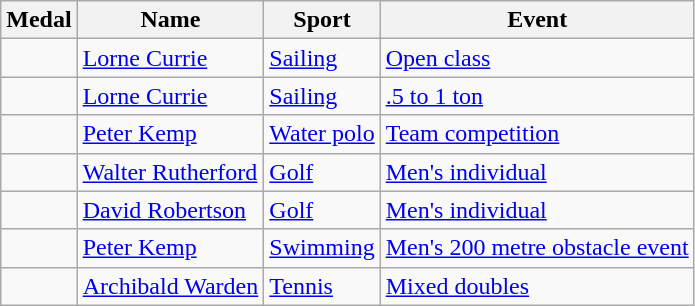<table class="wikitable sortable">
<tr>
<th>Medal</th>
<th>Name</th>
<th>Sport</th>
<th>Event</th>
</tr>
<tr>
<td></td>
<td><a href='#'>Lorne Currie</a></td>
<td><a href='#'>Sailing</a></td>
<td><a href='#'>Open class</a></td>
</tr>
<tr>
<td></td>
<td><a href='#'>Lorne Currie</a></td>
<td><a href='#'>Sailing</a></td>
<td><a href='#'>.5 to 1 ton</a></td>
</tr>
<tr>
<td></td>
<td><a href='#'>Peter Kemp</a></td>
<td><a href='#'>Water polo</a></td>
<td><a href='#'>Team competition</a></td>
</tr>
<tr>
<td></td>
<td><a href='#'>Walter Rutherford</a></td>
<td><a href='#'>Golf</a></td>
<td><a href='#'>Men's individual</a></td>
</tr>
<tr>
<td></td>
<td><a href='#'>David Robertson</a></td>
<td><a href='#'>Golf</a></td>
<td><a href='#'>Men's individual</a></td>
</tr>
<tr>
<td></td>
<td><a href='#'>Peter Kemp</a></td>
<td><a href='#'>Swimming</a></td>
<td><a href='#'>Men's 200 metre obstacle event</a></td>
</tr>
<tr>
<td></td>
<td><a href='#'>Archibald Warden</a></td>
<td><a href='#'>Tennis</a></td>
<td><a href='#'>Mixed doubles</a></td>
</tr>
</table>
